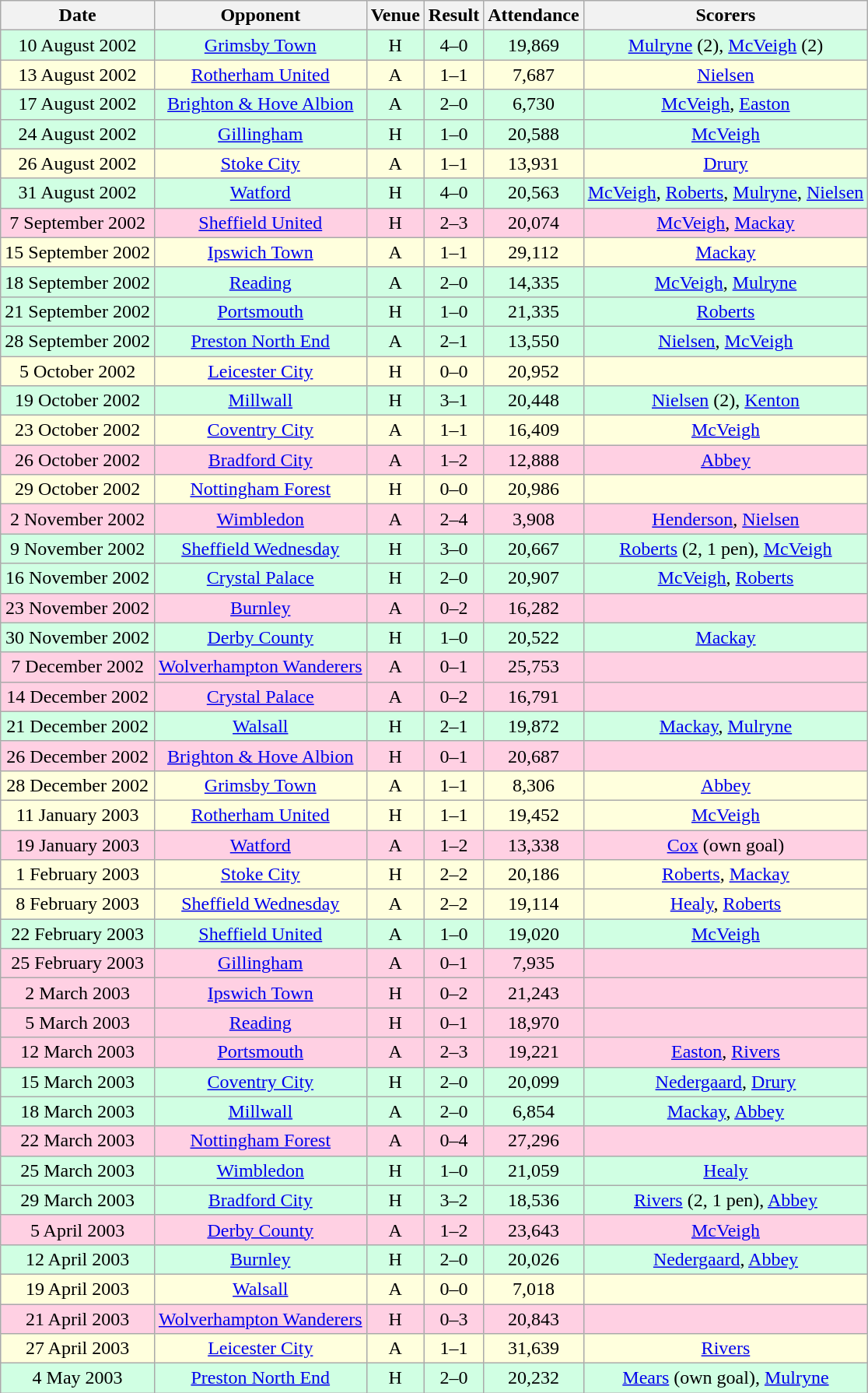<table class="wikitable sortable" style="font-size:100%; text-align:center">
<tr>
<th>Date</th>
<th>Opponent</th>
<th>Venue</th>
<th>Result</th>
<th>Attendance</th>
<th>Scorers</th>
</tr>
<tr style="background-color: #d0ffe3;">
<td>10 August 2002</td>
<td><a href='#'>Grimsby Town</a></td>
<td>H</td>
<td>4–0</td>
<td>19,869</td>
<td><a href='#'>Mulryne</a> (2), <a href='#'>McVeigh</a> (2)</td>
</tr>
<tr style="background-color: #ffffdd;">
<td>13 August 2002</td>
<td><a href='#'>Rotherham United</a></td>
<td>A</td>
<td>1–1</td>
<td>7,687</td>
<td><a href='#'>Nielsen</a></td>
</tr>
<tr style="background-color: #d0ffe3;">
<td>17 August 2002</td>
<td><a href='#'>Brighton & Hove Albion</a></td>
<td>A</td>
<td>2–0</td>
<td>6,730</td>
<td><a href='#'>McVeigh</a>, <a href='#'>Easton</a></td>
</tr>
<tr style="background-color: #d0ffe3;">
<td>24 August 2002</td>
<td><a href='#'>Gillingham</a></td>
<td>H</td>
<td>1–0</td>
<td>20,588</td>
<td><a href='#'>McVeigh</a></td>
</tr>
<tr style="background-color: #ffffdd;">
<td>26 August 2002</td>
<td><a href='#'>Stoke City</a></td>
<td>A</td>
<td>1–1</td>
<td>13,931</td>
<td><a href='#'>Drury</a></td>
</tr>
<tr style="background-color: #d0ffe3;">
<td>31 August 2002</td>
<td><a href='#'>Watford</a></td>
<td>H</td>
<td>4–0</td>
<td>20,563</td>
<td><a href='#'>McVeigh</a>, <a href='#'>Roberts</a>, <a href='#'>Mulryne</a>, <a href='#'>Nielsen</a></td>
</tr>
<tr style="background-color: #ffd0e3;">
<td>7 September 2002</td>
<td><a href='#'>Sheffield United</a></td>
<td>H</td>
<td>2–3</td>
<td>20,074</td>
<td><a href='#'>McVeigh</a>, <a href='#'>Mackay</a></td>
</tr>
<tr style="background-color: #ffffdd;">
<td>15 September 2002</td>
<td><a href='#'>Ipswich Town</a></td>
<td>A</td>
<td>1–1</td>
<td>29,112</td>
<td><a href='#'>Mackay</a></td>
</tr>
<tr style="background-color: #d0ffe3;">
<td>18 September 2002</td>
<td><a href='#'>Reading</a></td>
<td>A</td>
<td>2–0</td>
<td>14,335</td>
<td><a href='#'>McVeigh</a>, <a href='#'>Mulryne</a></td>
</tr>
<tr style="background-color: #d0ffe3;">
<td>21 September 2002</td>
<td><a href='#'>Portsmouth</a></td>
<td>H</td>
<td>1–0</td>
<td>21,335</td>
<td><a href='#'>Roberts</a></td>
</tr>
<tr style="background-color: #d0ffe3;">
<td>28 September 2002</td>
<td><a href='#'>Preston North End</a></td>
<td>A</td>
<td>2–1</td>
<td>13,550</td>
<td><a href='#'>Nielsen</a>, <a href='#'>McVeigh</a></td>
</tr>
<tr style="background-color: #ffffdd;">
<td>5 October 2002</td>
<td><a href='#'>Leicester City</a></td>
<td>H</td>
<td>0–0</td>
<td>20,952</td>
<td></td>
</tr>
<tr style="background-color: #d0ffe3;">
<td>19 October 2002</td>
<td><a href='#'>Millwall</a></td>
<td>H</td>
<td>3–1</td>
<td>20,448</td>
<td><a href='#'>Nielsen</a> (2), <a href='#'>Kenton</a></td>
</tr>
<tr style="background-color: #ffffdd;">
<td>23 October 2002</td>
<td><a href='#'>Coventry City</a></td>
<td>A</td>
<td>1–1</td>
<td>16,409</td>
<td><a href='#'>McVeigh</a></td>
</tr>
<tr style="background-color: #ffd0e3;">
<td>26 October 2002</td>
<td><a href='#'>Bradford City</a></td>
<td>A</td>
<td>1–2</td>
<td>12,888</td>
<td><a href='#'>Abbey</a></td>
</tr>
<tr style="background-color: #ffffdd;">
<td>29 October 2002</td>
<td><a href='#'>Nottingham Forest</a></td>
<td>H</td>
<td>0–0</td>
<td>20,986</td>
<td></td>
</tr>
<tr style="background-color: #ffd0e3;">
<td>2 November 2002</td>
<td><a href='#'>Wimbledon</a></td>
<td>A</td>
<td>2–4</td>
<td>3,908</td>
<td><a href='#'>Henderson</a>, <a href='#'>Nielsen</a></td>
</tr>
<tr style="background-color: #d0ffe3;">
<td>9 November 2002</td>
<td><a href='#'>Sheffield Wednesday</a></td>
<td>H</td>
<td>3–0</td>
<td>20,667</td>
<td><a href='#'>Roberts</a> (2, 1 pen), <a href='#'>McVeigh</a></td>
</tr>
<tr style="background-color: #d0ffe3;">
<td>16 November 2002</td>
<td><a href='#'>Crystal Palace</a></td>
<td>H</td>
<td>2–0</td>
<td>20,907</td>
<td><a href='#'>McVeigh</a>, <a href='#'>Roberts</a></td>
</tr>
<tr style="background-color: #ffd0e3;">
<td>23 November 2002</td>
<td><a href='#'>Burnley</a></td>
<td>A</td>
<td>0–2</td>
<td>16,282</td>
<td></td>
</tr>
<tr style="background-color: #d0ffe3;">
<td>30 November 2002</td>
<td><a href='#'>Derby County</a></td>
<td>H</td>
<td>1–0</td>
<td>20,522</td>
<td><a href='#'>Mackay</a></td>
</tr>
<tr style="background-color: #ffd0e3;">
<td>7 December 2002</td>
<td><a href='#'>Wolverhampton Wanderers</a></td>
<td>A</td>
<td>0–1</td>
<td>25,753</td>
<td></td>
</tr>
<tr style="background-color: #ffd0e3;">
<td>14 December 2002</td>
<td><a href='#'>Crystal Palace</a></td>
<td>A</td>
<td>0–2</td>
<td>16,791</td>
<td></td>
</tr>
<tr style="background-color: #d0ffe3;">
<td>21 December 2002</td>
<td><a href='#'>Walsall</a></td>
<td>H</td>
<td>2–1</td>
<td>19,872</td>
<td><a href='#'>Mackay</a>, <a href='#'>Mulryne</a></td>
</tr>
<tr style="background-color: #ffd0e3;">
<td>26 December 2002</td>
<td><a href='#'>Brighton & Hove Albion</a></td>
<td>H</td>
<td>0–1</td>
<td>20,687</td>
<td></td>
</tr>
<tr style="background-color: #ffffdd;">
<td>28 December 2002</td>
<td><a href='#'>Grimsby Town</a></td>
<td>A</td>
<td>1–1</td>
<td>8,306</td>
<td><a href='#'>Abbey</a></td>
</tr>
<tr style="background-color: #ffffdd;">
<td>11 January 2003</td>
<td><a href='#'>Rotherham United</a></td>
<td>H</td>
<td>1–1</td>
<td>19,452</td>
<td><a href='#'>McVeigh</a></td>
</tr>
<tr style="background-color: #ffd0e3;">
<td>19 January 2003</td>
<td><a href='#'>Watford</a></td>
<td>A</td>
<td>1–2</td>
<td>13,338</td>
<td><a href='#'>Cox</a> (own goal)</td>
</tr>
<tr style="background-color: #ffffdd;">
<td>1 February 2003</td>
<td><a href='#'>Stoke City</a></td>
<td>H</td>
<td>2–2</td>
<td>20,186</td>
<td><a href='#'>Roberts</a>, <a href='#'>Mackay</a></td>
</tr>
<tr style="background-color: #ffffdd;">
<td>8 February 2003</td>
<td><a href='#'>Sheffield Wednesday</a></td>
<td>A</td>
<td>2–2</td>
<td>19,114</td>
<td><a href='#'>Healy</a>, <a href='#'>Roberts</a></td>
</tr>
<tr style="background-color: #d0ffe3;">
<td>22 February 2003</td>
<td><a href='#'>Sheffield United</a></td>
<td>A</td>
<td>1–0</td>
<td>19,020</td>
<td><a href='#'>McVeigh</a></td>
</tr>
<tr style="background-color: #ffd0e3;">
<td>25 February 2003</td>
<td><a href='#'>Gillingham</a></td>
<td>A</td>
<td>0–1</td>
<td>7,935</td>
<td></td>
</tr>
<tr style="background-color: #ffd0e3;">
<td>2 March 2003</td>
<td><a href='#'>Ipswich Town</a></td>
<td>H</td>
<td>0–2</td>
<td>21,243</td>
<td></td>
</tr>
<tr style="background-color: #ffd0e3;">
<td>5 March 2003</td>
<td><a href='#'>Reading</a></td>
<td>H</td>
<td>0–1</td>
<td>18,970</td>
<td></td>
</tr>
<tr style="background-color: #ffd0e3;">
<td>12 March 2003</td>
<td><a href='#'>Portsmouth</a></td>
<td>A</td>
<td>2–3</td>
<td>19,221</td>
<td><a href='#'>Easton</a>, <a href='#'>Rivers</a></td>
</tr>
<tr style="background-color: #d0ffe3;">
<td>15 March 2003</td>
<td><a href='#'>Coventry City</a></td>
<td>H</td>
<td>2–0</td>
<td>20,099</td>
<td><a href='#'>Nedergaard</a>, <a href='#'>Drury</a></td>
</tr>
<tr style="background-color: #d0ffe3;">
<td>18 March 2003</td>
<td><a href='#'>Millwall</a></td>
<td>A</td>
<td>2–0</td>
<td>6,854</td>
<td><a href='#'>Mackay</a>, <a href='#'>Abbey</a></td>
</tr>
<tr style="background-color: #ffd0e3;">
<td>22 March 2003</td>
<td><a href='#'>Nottingham Forest</a></td>
<td>A</td>
<td>0–4</td>
<td>27,296</td>
<td></td>
</tr>
<tr style="background-color: #d0ffe3;">
<td>25 March 2003</td>
<td><a href='#'>Wimbledon</a></td>
<td>H</td>
<td>1–0</td>
<td>21,059</td>
<td><a href='#'>Healy</a></td>
</tr>
<tr style="background-color: #d0ffe3;">
<td>29 March 2003</td>
<td><a href='#'>Bradford City</a></td>
<td>H</td>
<td>3–2</td>
<td>18,536</td>
<td><a href='#'>Rivers</a> (2, 1 pen), <a href='#'>Abbey</a></td>
</tr>
<tr style="background-color: #ffd0e3;">
<td>5 April 2003</td>
<td><a href='#'>Derby County</a></td>
<td>A</td>
<td>1–2</td>
<td>23,643</td>
<td><a href='#'>McVeigh</a></td>
</tr>
<tr style="background-color: #d0ffe3;">
<td>12 April 2003</td>
<td><a href='#'>Burnley</a></td>
<td>H</td>
<td>2–0</td>
<td>20,026</td>
<td><a href='#'>Nedergaard</a>, <a href='#'>Abbey</a></td>
</tr>
<tr style="background-color: #ffffdd;">
<td>19 April 2003</td>
<td><a href='#'>Walsall</a></td>
<td>A</td>
<td>0–0</td>
<td>7,018</td>
<td></td>
</tr>
<tr style="background-color: #ffd0e3;">
<td>21 April 2003</td>
<td><a href='#'>Wolverhampton Wanderers</a></td>
<td>H</td>
<td>0–3</td>
<td>20,843</td>
<td></td>
</tr>
<tr style="background-color: #ffffdd;">
<td>27 April 2003</td>
<td><a href='#'>Leicester City</a></td>
<td>A</td>
<td>1–1</td>
<td>31,639</td>
<td><a href='#'>Rivers</a></td>
</tr>
<tr style="background-color: #d0ffe3;">
<td>4 May 2003</td>
<td><a href='#'>Preston North End</a></td>
<td>H</td>
<td>2–0</td>
<td>20,232</td>
<td><a href='#'>Mears</a> (own goal), <a href='#'>Mulryne</a></td>
</tr>
</table>
